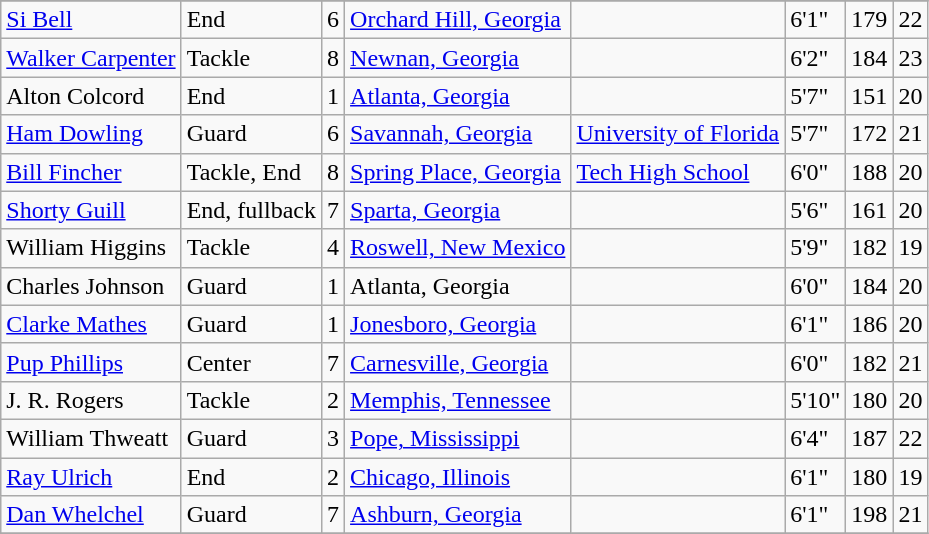<table class="wikitable">
<tr>
</tr>
<tr>
<td><a href='#'>Si Bell</a></td>
<td>End</td>
<td>6</td>
<td><a href='#'>Orchard Hill, Georgia</a></td>
<td></td>
<td>6'1"</td>
<td>179</td>
<td>22</td>
</tr>
<tr>
<td><a href='#'>Walker Carpenter</a></td>
<td>Tackle</td>
<td>8</td>
<td><a href='#'>Newnan, Georgia</a></td>
<td></td>
<td>6'2"</td>
<td>184</td>
<td>23</td>
</tr>
<tr>
<td>Alton Colcord</td>
<td>End</td>
<td>1</td>
<td><a href='#'>Atlanta, Georgia</a></td>
<td></td>
<td>5'7"</td>
<td>151</td>
<td>20</td>
</tr>
<tr>
<td><a href='#'>Ham Dowling</a></td>
<td>Guard</td>
<td>6</td>
<td><a href='#'>Savannah, Georgia</a></td>
<td><a href='#'>University of Florida</a></td>
<td>5'7"</td>
<td>172</td>
<td>21</td>
</tr>
<tr>
<td><a href='#'>Bill Fincher</a></td>
<td>Tackle, End</td>
<td>8</td>
<td><a href='#'>Spring Place, Georgia</a></td>
<td><a href='#'>Tech High School</a></td>
<td>6'0"</td>
<td>188</td>
<td>20</td>
</tr>
<tr>
<td><a href='#'>Shorty Guill</a></td>
<td>End, fullback</td>
<td>7</td>
<td><a href='#'>Sparta, Georgia</a></td>
<td></td>
<td>5'6"</td>
<td>161</td>
<td>20</td>
</tr>
<tr>
<td>William Higgins</td>
<td>Tackle</td>
<td>4</td>
<td><a href='#'>Roswell, New Mexico</a></td>
<td></td>
<td>5'9"</td>
<td>182</td>
<td>19</td>
</tr>
<tr>
<td>Charles Johnson</td>
<td>Guard</td>
<td>1</td>
<td>Atlanta, Georgia</td>
<td></td>
<td>6'0"</td>
<td>184</td>
<td>20</td>
</tr>
<tr>
<td><a href='#'>Clarke Mathes</a></td>
<td>Guard</td>
<td>1</td>
<td><a href='#'>Jonesboro, Georgia</a></td>
<td></td>
<td>6'1"</td>
<td>186</td>
<td>20</td>
</tr>
<tr>
<td><a href='#'>Pup Phillips</a></td>
<td>Center</td>
<td>7</td>
<td><a href='#'>Carnesville, Georgia</a></td>
<td></td>
<td>6'0"</td>
<td>182</td>
<td>21</td>
</tr>
<tr>
<td>J. R. Rogers</td>
<td>Tackle</td>
<td>2</td>
<td><a href='#'>Memphis, Tennessee</a></td>
<td></td>
<td>5'10"</td>
<td>180</td>
<td>20</td>
</tr>
<tr>
<td>William Thweatt</td>
<td>Guard</td>
<td>3</td>
<td><a href='#'>Pope, Mississippi</a></td>
<td></td>
<td>6'4"</td>
<td>187</td>
<td>22</td>
</tr>
<tr>
<td><a href='#'>Ray Ulrich</a></td>
<td>End</td>
<td>2</td>
<td><a href='#'>Chicago, Illinois</a></td>
<td></td>
<td>6'1"</td>
<td>180</td>
<td>19</td>
</tr>
<tr>
<td><a href='#'>Dan Whelchel</a></td>
<td>Guard</td>
<td>7</td>
<td><a href='#'>Ashburn, Georgia</a></td>
<td></td>
<td>6'1"</td>
<td>198</td>
<td>21</td>
</tr>
<tr>
</tr>
</table>
